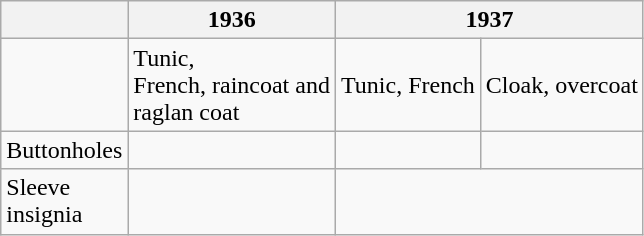<table class="wikitable">
<tr>
<th></th>
<th>1936</th>
<th colspan="2">1937</th>
</tr>
<tr>
<td></td>
<td>Tunic, <br> French, raincoat and <br> raglan coat</td>
<td>Tunic, French</td>
<td>Cloak, overcoat</td>
</tr>
<tr>
<td>Buttonholes</td>
<td></td>
<td></td>
<td></td>
</tr>
<tr>
<td>Sleeve <br> insignia</td>
<td></td>
<td colspan="2"></td>
</tr>
</table>
